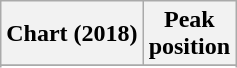<table class="wikitable plainrowheaders" style="text-align:center">
<tr>
<th scope="col">Chart (2018)</th>
<th scope="col">Peak<br>position</th>
</tr>
<tr>
</tr>
<tr>
</tr>
<tr>
</tr>
</table>
